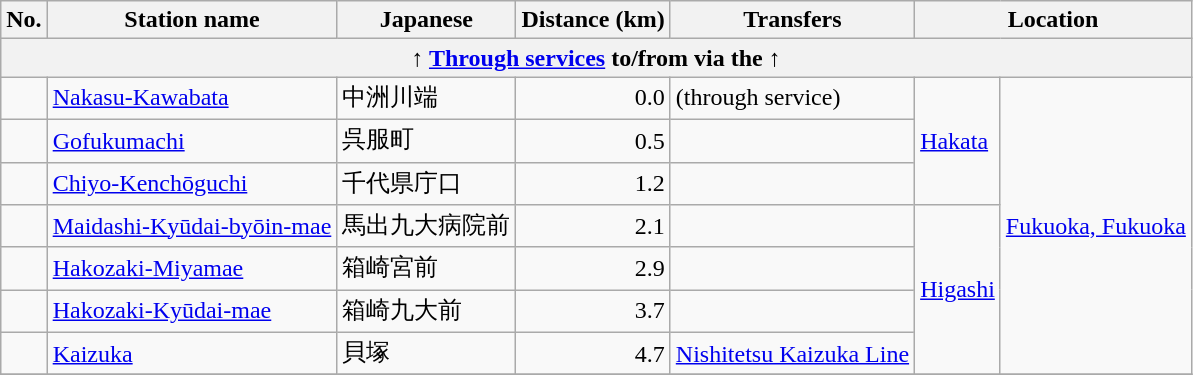<table class="wikitable">
<tr>
<th>No.</th>
<th>Station name</th>
<th>Japanese</th>
<th>Distance (km)</th>
<th>Transfers</th>
<th colspan=2>Location</th>
</tr>
<tr>
<th colspan=7>↑ <a href='#'>Through services</a> to/from  via the  ↑</th>
</tr>
<tr>
<td></td>
<td><a href='#'>Nakasu-Kawabata</a></td>
<td>中洲川端</td>
<td align=right>0.0</td>
<td> (through service)</td>
<td rowspan=3><a href='#'>Hakata</a></td>
<td rowspan=7><a href='#'>Fukuoka, Fukuoka</a></td>
</tr>
<tr>
<td></td>
<td><a href='#'>Gofukumachi</a></td>
<td>呉服町</td>
<td align=right>0.5</td>
<td></td>
</tr>
<tr>
<td></td>
<td><a href='#'>Chiyo-Kenchōguchi</a></td>
<td>千代県庁口</td>
<td align=right>1.2</td>
<td></td>
</tr>
<tr>
<td></td>
<td><a href='#'>Maidashi-Kyūdai-byōin-mae</a></td>
<td>馬出九大病院前</td>
<td align=right>2.1</td>
<td></td>
<td rowspan=4><a href='#'>Higashi</a></td>
</tr>
<tr>
<td></td>
<td><a href='#'>Hakozaki-Miyamae</a></td>
<td>箱崎宮前</td>
<td align=right>2.9</td>
<td></td>
</tr>
<tr>
<td></td>
<td><a href='#'>Hakozaki-Kyūdai-mae</a></td>
<td>箱崎九大前</td>
<td align=right>3.7</td>
<td></td>
</tr>
<tr>
<td></td>
<td><a href='#'>Kaizuka</a></td>
<td>貝塚</td>
<td align=right>4.7</td>
<td><a href='#'>Nishitetsu Kaizuka Line</a></td>
</tr>
<tr>
</tr>
</table>
